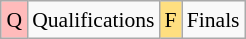<table class="wikitable" style="margin:0.5em auto; font-size:90%; line-height:1.25em;">
<tr>
<td bgcolor="#FFBBBB" align=center>Q</td>
<td>Qualifications</td>
<td bgcolor="#FFDF80" align=center>F</td>
<td>Finals</td>
</tr>
</table>
